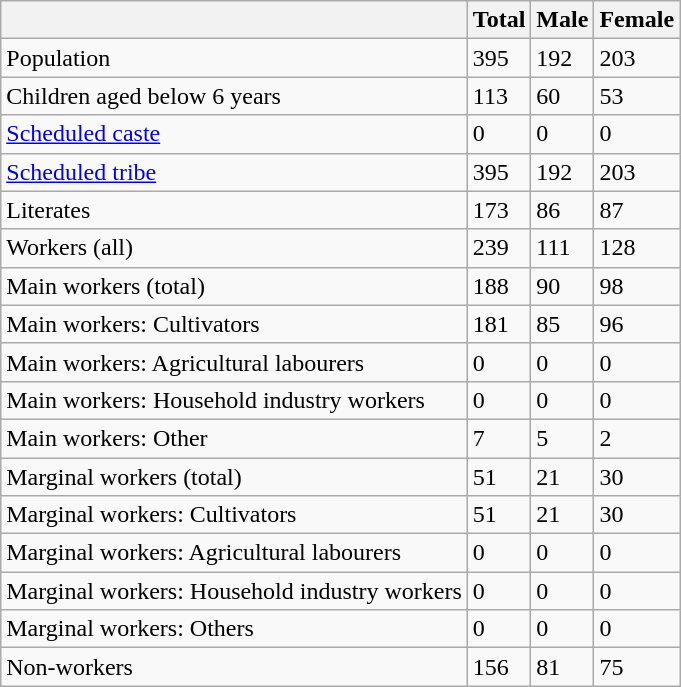<table class="wikitable sortable">
<tr>
<th></th>
<th>Total</th>
<th>Male</th>
<th>Female</th>
</tr>
<tr>
<td>Population</td>
<td>395</td>
<td>192</td>
<td>203</td>
</tr>
<tr>
<td>Children aged below 6 years</td>
<td>113</td>
<td>60</td>
<td>53</td>
</tr>
<tr>
<td><a href='#'>Scheduled caste</a></td>
<td>0</td>
<td>0</td>
<td>0</td>
</tr>
<tr>
<td><a href='#'>Scheduled tribe</a></td>
<td>395</td>
<td>192</td>
<td>203</td>
</tr>
<tr>
<td>Literates</td>
<td>173</td>
<td>86</td>
<td>87</td>
</tr>
<tr>
<td>Workers (all)</td>
<td>239</td>
<td>111</td>
<td>128</td>
</tr>
<tr>
<td>Main workers (total)</td>
<td>188</td>
<td>90</td>
<td>98</td>
</tr>
<tr>
<td>Main workers: Cultivators</td>
<td>181</td>
<td>85</td>
<td>96</td>
</tr>
<tr>
<td>Main workers: Agricultural labourers</td>
<td>0</td>
<td>0</td>
<td>0</td>
</tr>
<tr>
<td>Main workers: Household industry workers</td>
<td>0</td>
<td>0</td>
<td>0</td>
</tr>
<tr>
<td>Main workers: Other</td>
<td>7</td>
<td>5</td>
<td>2</td>
</tr>
<tr>
<td>Marginal workers (total)</td>
<td>51</td>
<td>21</td>
<td>30</td>
</tr>
<tr>
<td>Marginal workers: Cultivators</td>
<td>51</td>
<td>21</td>
<td>30</td>
</tr>
<tr>
<td>Marginal workers: Agricultural labourers</td>
<td>0</td>
<td>0</td>
<td>0</td>
</tr>
<tr>
<td>Marginal workers: Household industry workers</td>
<td>0</td>
<td>0</td>
<td>0</td>
</tr>
<tr>
<td>Marginal workers: Others</td>
<td>0</td>
<td>0</td>
<td>0</td>
</tr>
<tr>
<td>Non-workers</td>
<td>156</td>
<td>81</td>
<td>75</td>
</tr>
</table>
